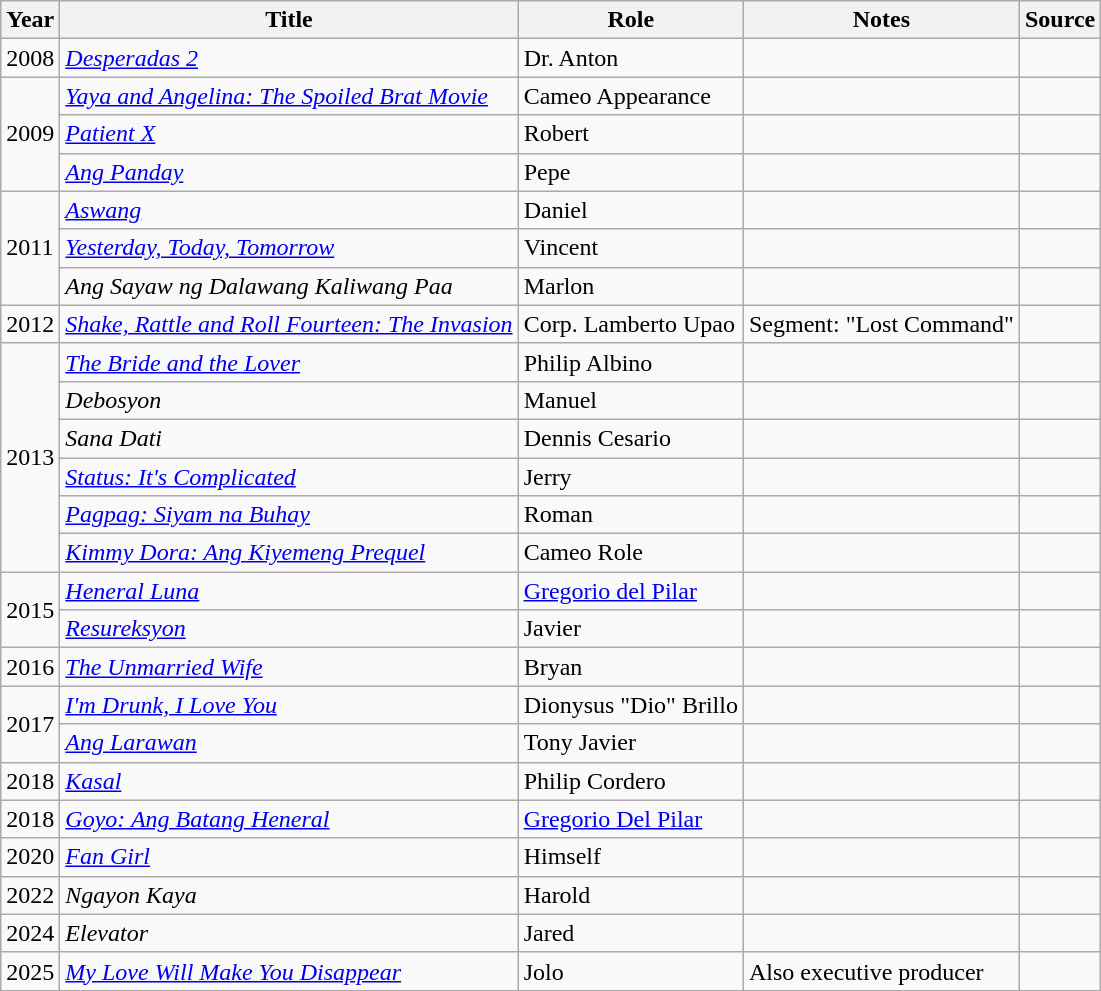<table class="wikitable sortable">
<tr>
<th>Year</th>
<th>Title</th>
<th>Role</th>
<th class="unsortable">Notes</th>
<th class="unsortable">Source</th>
</tr>
<tr>
<td>2008</td>
<td><em><a href='#'>Desperadas 2</a></em></td>
<td>Dr. Anton</td>
<td></td>
<td></td>
</tr>
<tr>
<td rowspan="3">2009</td>
<td><em><a href='#'>Yaya and Angelina: The Spoiled Brat Movie</a></em></td>
<td>Cameo Appearance</td>
<td></td>
<td></td>
</tr>
<tr>
<td><em><a href='#'>Patient X</a></em></td>
<td>Robert</td>
<td></td>
<td></td>
</tr>
<tr>
<td><em><a href='#'>Ang Panday</a></em></td>
<td>Pepe</td>
<td></td>
<td></td>
</tr>
<tr>
<td rowspan="3">2011</td>
<td><em><a href='#'>Aswang</a></em></td>
<td>Daniel</td>
<td></td>
<td></td>
</tr>
<tr>
<td><em><a href='#'>Yesterday, Today, Tomorrow</a></em></td>
<td>Vincent</td>
<td></td>
<td></td>
</tr>
<tr>
<td><em>Ang Sayaw ng Dalawang Kaliwang Paa</em></td>
<td>Marlon</td>
<td></td>
<td></td>
</tr>
<tr>
<td>2012</td>
<td><em><a href='#'>Shake, Rattle and Roll Fourteen: The Invasion</a></em></td>
<td>Corp. Lamberto Upao</td>
<td>Segment: "Lost Command"</td>
<td></td>
</tr>
<tr>
<td rowspan="6">2013</td>
<td><em><a href='#'>The Bride and the Lover</a></em></td>
<td>Philip Albino</td>
<td></td>
<td></td>
</tr>
<tr>
<td><em>Debosyon</em></td>
<td>Manuel</td>
<td></td>
<td></td>
</tr>
<tr>
<td><em>Sana Dati</em></td>
<td>Dennis Cesario</td>
<td></td>
<td></td>
</tr>
<tr>
<td><em><a href='#'>Status: It's Complicated</a></em></td>
<td>Jerry</td>
<td></td>
<td></td>
</tr>
<tr>
<td><em><a href='#'>Pagpag: Siyam na Buhay</a></em></td>
<td>Roman</td>
<td></td>
<td></td>
</tr>
<tr>
<td><em><a href='#'>Kimmy Dora: Ang Kiyemeng Prequel</a></em></td>
<td>Cameo Role</td>
<td></td>
<td></td>
</tr>
<tr>
<td rowspan="2">2015</td>
<td><em><a href='#'>Heneral Luna</a></em></td>
<td><a href='#'>Gregorio del Pilar</a></td>
<td></td>
<td></td>
</tr>
<tr>
<td><em><a href='#'>Resureksyon</a></em></td>
<td>Javier</td>
<td></td>
<td></td>
</tr>
<tr>
<td>2016</td>
<td><em><a href='#'>The Unmarried Wife</a></em></td>
<td>Bryan</td>
<td></td>
<td></td>
</tr>
<tr>
<td rowspan="2">2017</td>
<td><em><a href='#'>I'm Drunk, I Love You</a></em></td>
<td>Dionysus "Dio" Brillo</td>
<td></td>
<td></td>
</tr>
<tr>
<td><em><a href='#'>Ang Larawan</a></em></td>
<td>Tony Javier</td>
<td></td>
<td></td>
</tr>
<tr>
<td>2018</td>
<td><em><a href='#'>Kasal</a></em></td>
<td>Philip Cordero</td>
<td></td>
<td></td>
</tr>
<tr>
<td>2018</td>
<td><em><a href='#'>Goyo: Ang Batang Heneral</a></em></td>
<td><a href='#'>Gregorio Del Pilar</a></td>
<td></td>
<td></td>
</tr>
<tr>
<td>2020</td>
<td><em><a href='#'>Fan Girl</a></em></td>
<td>Himself</td>
<td></td>
<td></td>
</tr>
<tr>
<td>2022</td>
<td><em>Ngayon Kaya</em></td>
<td>Harold</td>
<td></td>
<td></td>
</tr>
<tr>
<td>2024</td>
<td><em>Elevator</em></td>
<td>Jared</td>
<td></td>
<td></td>
</tr>
<tr>
<td>2025</td>
<td><em><a href='#'>My Love Will Make You Disappear</a></em></td>
<td>Jolo</td>
<td>Also executive producer</td>
<td></td>
</tr>
</table>
